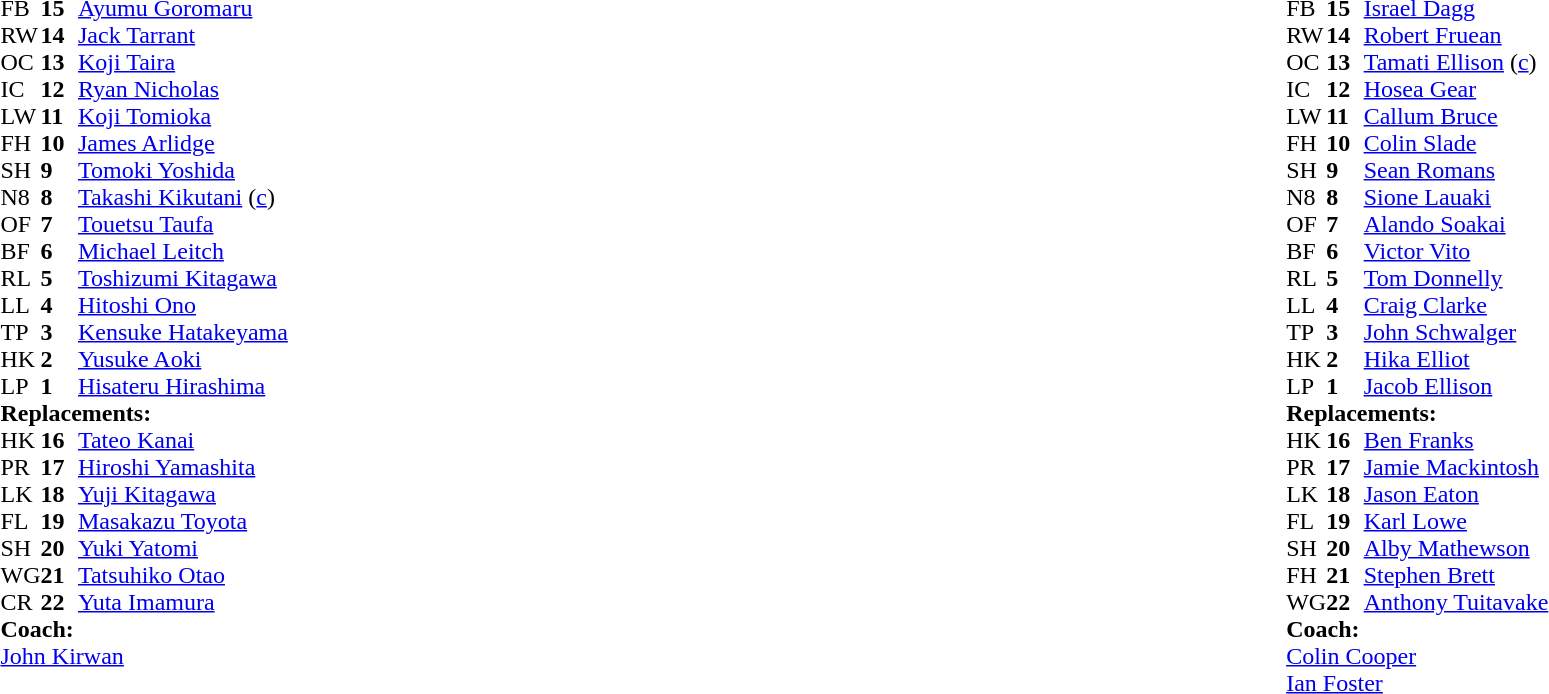<table style="width:100%;">
<tr>
<td style="vertical-align:top; width:50%;"><br><table style="font-size: 100%" cellspacing="0" cellpadding="0">
<tr>
<th width="25"></th>
<th width="25"></th>
</tr>
<tr>
<td>FB</td>
<td><strong>15</strong></td>
<td><a href='#'>Ayumu Goromaru</a></td>
</tr>
<tr>
<td>RW</td>
<td><strong>14</strong></td>
<td><a href='#'>Jack Tarrant</a></td>
</tr>
<tr>
<td>OC</td>
<td><strong>13</strong></td>
<td><a href='#'>Koji Taira</a></td>
</tr>
<tr>
<td>IC</td>
<td><strong>12</strong></td>
<td><a href='#'>Ryan Nicholas</a></td>
<td></td>
</tr>
<tr>
<td>LW</td>
<td><strong>11</strong></td>
<td><a href='#'>Koji Tomioka</a></td>
<td></td>
</tr>
<tr>
<td>FH</td>
<td><strong>10</strong></td>
<td><a href='#'>James Arlidge</a></td>
</tr>
<tr>
<td>SH</td>
<td><strong>9</strong></td>
<td><a href='#'>Tomoki Yoshida</a></td>
<td></td>
</tr>
<tr>
<td>N8</td>
<td><strong>8</strong></td>
<td><a href='#'>Takashi Kikutani</a> (<a href='#'>c</a>)</td>
</tr>
<tr>
<td>OF</td>
<td><strong>7</strong></td>
<td><a href='#'>Touetsu Taufa</a></td>
</tr>
<tr>
<td>BF</td>
<td><strong>6</strong></td>
<td><a href='#'>Michael Leitch</a></td>
</tr>
<tr>
<td>RL</td>
<td><strong>5</strong></td>
<td><a href='#'>Toshizumi Kitagawa</a></td>
<td></td>
</tr>
<tr>
<td>LL</td>
<td><strong>4</strong></td>
<td><a href='#'>Hitoshi Ono</a></td>
</tr>
<tr>
<td>TP</td>
<td><strong>3</strong></td>
<td><a href='#'>Kensuke Hatakeyama</a></td>
<td></td>
</tr>
<tr>
<td>HK</td>
<td><strong>2</strong></td>
<td><a href='#'>Yusuke Aoki</a></td>
<td></td>
</tr>
<tr>
<td>LP</td>
<td><strong>1</strong></td>
<td><a href='#'>Hisateru Hirashima</a></td>
</tr>
<tr>
<td colspan=3><strong>Replacements:</strong></td>
</tr>
<tr>
<td>HK</td>
<td><strong>16</strong></td>
<td><a href='#'>Tateo Kanai</a></td>
<td></td>
</tr>
<tr>
<td>PR</td>
<td><strong>17</strong></td>
<td><a href='#'>Hiroshi Yamashita</a></td>
<td></td>
</tr>
<tr>
<td>LK</td>
<td><strong>18</strong></td>
<td><a href='#'>Yuji Kitagawa</a></td>
<td></td>
</tr>
<tr>
<td>FL</td>
<td><strong>19</strong></td>
<td><a href='#'>Masakazu Toyota</a></td>
</tr>
<tr>
<td>SH</td>
<td><strong>20</strong></td>
<td><a href='#'>Yuki Yatomi</a></td>
<td></td>
</tr>
<tr>
<td>WG</td>
<td><strong>21</strong></td>
<td><a href='#'>Tatsuhiko Otao</a></td>
<td></td>
</tr>
<tr>
<td>CR</td>
<td><strong>22</strong></td>
<td><a href='#'>Yuta Imamura</a></td>
<td></td>
</tr>
<tr>
<td colspan=3><strong>Coach:</strong></td>
</tr>
<tr>
<td colspan="4"> <a href='#'>John Kirwan</a></td>
</tr>
</table>
</td>
<td style="vertical-align:top; width:50%;"><br><table cellspacing="0" cellpadding="0" style="font-size:100%; margin:auto;">
<tr>
<th width="25"></th>
<th width="25"></th>
</tr>
<tr>
<td>FB</td>
<td><strong>15</strong></td>
<td><a href='#'>Israel Dagg</a></td>
</tr>
<tr>
<td>RW</td>
<td><strong>14</strong></td>
<td><a href='#'>Robert Fruean</a></td>
<td></td>
</tr>
<tr>
<td>OC</td>
<td><strong>13</strong></td>
<td><a href='#'>Tamati Ellison</a> (<a href='#'>c</a>)</td>
</tr>
<tr>
<td>IC</td>
<td><strong>12</strong></td>
<td><a href='#'>Hosea Gear</a></td>
</tr>
<tr>
<td>LW</td>
<td><strong>11</strong></td>
<td><a href='#'>Callum Bruce</a></td>
</tr>
<tr>
<td>FH</td>
<td><strong>10</strong></td>
<td><a href='#'>Colin Slade</a></td>
<td></td>
</tr>
<tr>
<td>SH</td>
<td><strong>9</strong></td>
<td><a href='#'>Sean Romans</a></td>
<td></td>
</tr>
<tr>
<td>N8</td>
<td><strong>8</strong></td>
<td><a href='#'>Sione Lauaki</a></td>
</tr>
<tr>
<td>OF</td>
<td><strong>7</strong></td>
<td><a href='#'>Alando Soakai</a></td>
<td></td>
</tr>
<tr>
<td>BF</td>
<td><strong>6</strong></td>
<td><a href='#'>Victor Vito</a></td>
</tr>
<tr>
<td>RL</td>
<td><strong>5</strong></td>
<td><a href='#'>Tom Donnelly</a></td>
<td></td>
</tr>
<tr>
<td>LL</td>
<td><strong>4</strong></td>
<td><a href='#'>Craig Clarke</a></td>
</tr>
<tr>
<td>TP</td>
<td><strong>3</strong></td>
<td><a href='#'>John Schwalger</a></td>
<td></td>
</tr>
<tr>
<td>HK</td>
<td><strong>2</strong></td>
<td><a href='#'>Hika Elliot</a></td>
<td></td>
</tr>
<tr>
<td>LP</td>
<td><strong>1</strong></td>
<td><a href='#'>Jacob Ellison</a></td>
<td></td>
</tr>
<tr>
<td colspan=3><strong>Replacements:</strong></td>
</tr>
<tr>
<td>HK</td>
<td><strong>16</strong></td>
<td><a href='#'>Ben Franks</a></td>
</tr>
<tr>
<td>PR</td>
<td><strong>17</strong></td>
<td><a href='#'>Jamie Mackintosh</a></td>
<td></td>
</tr>
<tr>
<td>LK</td>
<td><strong>18</strong></td>
<td><a href='#'>Jason Eaton</a></td>
<td></td>
</tr>
<tr>
<td>FL</td>
<td><strong>19</strong></td>
<td><a href='#'>Karl Lowe</a></td>
<td></td>
</tr>
<tr>
<td>SH</td>
<td><strong>20</strong></td>
<td><a href='#'>Alby Mathewson</a></td>
<td></td>
</tr>
<tr>
<td>FH</td>
<td><strong>21</strong></td>
<td><a href='#'>Stephen Brett</a></td>
<td></td>
</tr>
<tr>
<td>WG</td>
<td><strong>22</strong></td>
<td><a href='#'>Anthony Tuitavake</a></td>
<td></td>
</tr>
<tr>
<td colspan=3><strong>Coach:</strong></td>
</tr>
<tr>
<td colspan="4"> <a href='#'>Colin Cooper</a><br> <a href='#'>Ian Foster</a></td>
</tr>
</table>
</td>
</tr>
</table>
